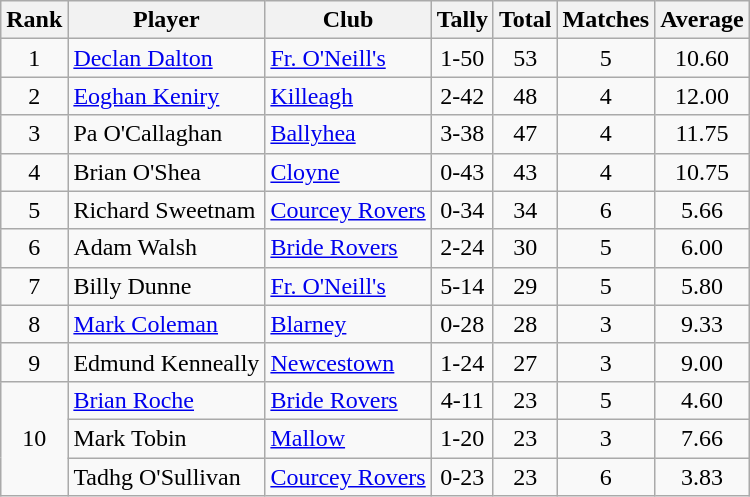<table class="wikitable">
<tr>
<th>Rank</th>
<th>Player</th>
<th>Club</th>
<th>Tally</th>
<th>Total</th>
<th>Matches</th>
<th>Average</th>
</tr>
<tr>
<td rowspan="1" style="text-align:center;">1</td>
<td><a href='#'>Declan Dalton</a></td>
<td><a href='#'>Fr. O'Neill's</a></td>
<td align=center>1-50</td>
<td align=center>53</td>
<td align=center>5</td>
<td align=center>10.60</td>
</tr>
<tr>
<td rowspan="1" style="text-align:center;">2</td>
<td><a href='#'>Eoghan Keniry</a></td>
<td><a href='#'>Killeagh</a></td>
<td align=center>2-42</td>
<td align=center>48</td>
<td align=center>4</td>
<td align=center>12.00</td>
</tr>
<tr>
<td rowspan="1" style="text-align:center;">3</td>
<td>Pa O'Callaghan</td>
<td><a href='#'>Ballyhea</a></td>
<td align=center>3-38</td>
<td align=center>47</td>
<td align=center>4</td>
<td align=center>11.75</td>
</tr>
<tr>
<td rowspan="1" style="text-align:center;">4</td>
<td>Brian O'Shea</td>
<td><a href='#'>Cloyne</a></td>
<td align=center>0-43</td>
<td align=center>43</td>
<td align=center>4</td>
<td align=center>10.75</td>
</tr>
<tr>
<td rowspan="1" style="text-align:center;">5</td>
<td>Richard Sweetnam</td>
<td><a href='#'>Courcey Rovers</a></td>
<td align=center>0-34</td>
<td align=center>34</td>
<td align=center>6</td>
<td align=center>5.66</td>
</tr>
<tr>
<td rowspan="1" style="text-align:center;">6</td>
<td>Adam Walsh</td>
<td><a href='#'>Bride Rovers</a></td>
<td align=center>2-24</td>
<td align=center>30</td>
<td align=center>5</td>
<td align=center>6.00</td>
</tr>
<tr>
<td rowspan="1" style="text-align:center;">7</td>
<td>Billy Dunne</td>
<td><a href='#'>Fr. O'Neill's</a></td>
<td align=center>5-14</td>
<td align=center>29</td>
<td align=center>5</td>
<td align=center>5.80</td>
</tr>
<tr>
<td rowspan="1" style="text-align:center;">8</td>
<td><a href='#'>Mark Coleman</a></td>
<td><a href='#'>Blarney</a></td>
<td align=center>0-28</td>
<td align=center>28</td>
<td align=center>3</td>
<td align=center>9.33</td>
</tr>
<tr>
<td rowspan="1" style="text-align:center;">9</td>
<td>Edmund Kenneally</td>
<td><a href='#'>Newcestown</a></td>
<td align=center>1-24</td>
<td align=center>27</td>
<td align=center>3</td>
<td align=center>9.00</td>
</tr>
<tr>
<td rowspan="3" style="text-align:center;">10</td>
<td><a href='#'>Brian Roche</a></td>
<td><a href='#'>Bride Rovers</a></td>
<td align=center>4-11</td>
<td align=center>23</td>
<td align=center>5</td>
<td align=center>4.60</td>
</tr>
<tr>
<td>Mark Tobin</td>
<td><a href='#'>Mallow</a></td>
<td align=center>1-20</td>
<td align=center>23</td>
<td align=center>3</td>
<td align=center>7.66</td>
</tr>
<tr>
<td>Tadhg O'Sullivan</td>
<td><a href='#'>Courcey Rovers</a></td>
<td align=center>0-23</td>
<td align=center>23</td>
<td align=center>6</td>
<td align=center>3.83</td>
</tr>
</table>
